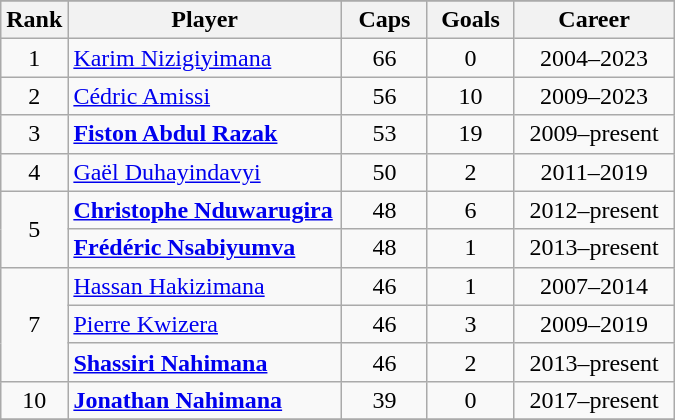<table class="wikitable sortable" style="text-align:center;">
<tr>
</tr>
<tr>
<th width=30px>Rank</th>
<th style="width:175px;">Player</th>
<th width=50px>Caps</th>
<th width=50px>Goals</th>
<th style="width:100px;">Career</th>
</tr>
<tr>
<td>1</td>
<td align=left><a href='#'>Karim Nizigiyimana</a></td>
<td>66</td>
<td>0</td>
<td>2004–2023</td>
</tr>
<tr>
<td>2</td>
<td align=left><a href='#'>Cédric Amissi</a></td>
<td>56</td>
<td>10</td>
<td>2009–2023</td>
</tr>
<tr>
<td>3</td>
<td align=left><strong><a href='#'>Fiston Abdul Razak</a></strong></td>
<td>53</td>
<td>19</td>
<td>2009–present</td>
</tr>
<tr>
<td>4</td>
<td align=left><a href='#'>Gaël Duhayindavyi</a></td>
<td>50</td>
<td>2</td>
<td>2011–2019</td>
</tr>
<tr>
<td rowspan=2>5</td>
<td align=left><strong><a href='#'>Christophe Nduwarugira</a></strong></td>
<td>48</td>
<td>6</td>
<td>2012–present</td>
</tr>
<tr>
<td align=left><strong><a href='#'>Frédéric Nsabiyumva</a></strong></td>
<td>48</td>
<td>1</td>
<td>2013–present</td>
</tr>
<tr>
<td rowspan=3>7</td>
<td align=left><a href='#'>Hassan Hakizimana</a></td>
<td>46</td>
<td>1</td>
<td>2007–2014</td>
</tr>
<tr>
<td align=left><a href='#'>Pierre Kwizera</a></td>
<td>46</td>
<td>3</td>
<td>2009–2019</td>
</tr>
<tr>
<td align=left><strong><a href='#'>Shassiri Nahimana</a></strong></td>
<td>46</td>
<td>2</td>
<td>2013–present</td>
</tr>
<tr>
<td>10</td>
<td align=left><strong><a href='#'>Jonathan Nahimana</a></strong></td>
<td>39</td>
<td>0</td>
<td>2017–present</td>
</tr>
<tr>
</tr>
</table>
